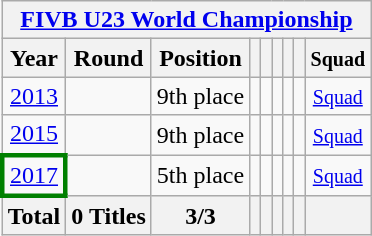<table class="wikitable" style="text-align: center;">
<tr>
<th colspan=9><a href='#'>FIVB U23 World Championship</a></th>
</tr>
<tr>
<th>Year</th>
<th>Round</th>
<th>Position</th>
<th></th>
<th></th>
<th></th>
<th></th>
<th></th>
<th><small>Squad</small></th>
</tr>
<tr>
<td> <a href='#'>2013</a></td>
<td></td>
<td>9th place</td>
<td></td>
<td></td>
<td></td>
<td></td>
<td></td>
<td><small> <a href='#'>Squad</a></small></td>
</tr>
<tr>
<td> <a href='#'>2015</a></td>
<td></td>
<td>9th place</td>
<td></td>
<td></td>
<td></td>
<td></td>
<td></td>
<td><small><a href='#'>Squad</a></small></td>
</tr>
<tr>
<td style="border:3px solid green"> <a href='#'>2017</a></td>
<td></td>
<td>5th place</td>
<td></td>
<td></td>
<td></td>
<td></td>
<td></td>
<td><small><a href='#'>Squad</a></small></td>
</tr>
<tr>
<th>Total</th>
<th>0 Titles</th>
<th>3/3</th>
<th></th>
<th></th>
<th></th>
<th></th>
<th></th>
<th></th>
</tr>
</table>
